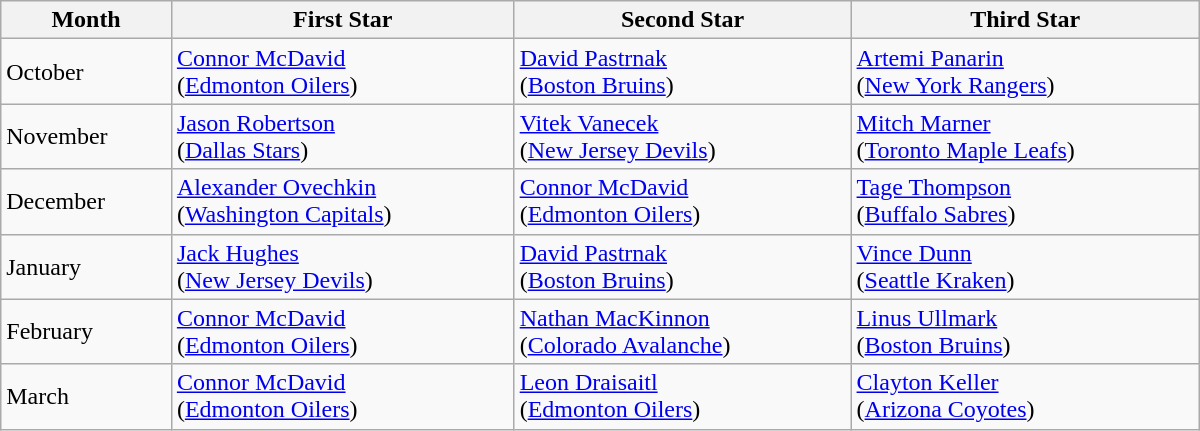<table class="wikitable" style="width:50em;">
<tr>
<th>Month</th>
<th>First Star</th>
<th>Second Star</th>
<th>Third Star</th>
</tr>
<tr>
<td>October</td>
<td><a href='#'>Connor McDavid</a><br>(<a href='#'>Edmonton Oilers</a>)</td>
<td><a href='#'>David Pastrnak</a><br>(<a href='#'>Boston Bruins</a>)</td>
<td><a href='#'>Artemi Panarin</a><br>(<a href='#'>New York Rangers</a>)</td>
</tr>
<tr>
<td>November</td>
<td><a href='#'>Jason Robertson</a><br>(<a href='#'>Dallas Stars</a>)</td>
<td><a href='#'>Vitek Vanecek</a><br>(<a href='#'>New Jersey Devils</a>)</td>
<td><a href='#'>Mitch Marner</a><br>(<a href='#'>Toronto Maple Leafs</a>)</td>
</tr>
<tr>
<td>December</td>
<td><a href='#'>Alexander Ovechkin</a><br>(<a href='#'>Washington Capitals</a>)</td>
<td><a href='#'>Connor McDavid</a><br>(<a href='#'>Edmonton Oilers</a>)</td>
<td><a href='#'>Tage Thompson</a><br>(<a href='#'>Buffalo Sabres</a>)</td>
</tr>
<tr>
<td>January</td>
<td><a href='#'>Jack Hughes</a><br>(<a href='#'>New Jersey Devils</a>)</td>
<td><a href='#'>David Pastrnak</a><br>(<a href='#'>Boston Bruins</a>)</td>
<td><a href='#'>Vince Dunn</a><br>(<a href='#'>Seattle Kraken</a>)</td>
</tr>
<tr>
<td>February</td>
<td><a href='#'>Connor McDavid</a><br>(<a href='#'>Edmonton Oilers</a>)</td>
<td><a href='#'>Nathan MacKinnon</a><br>(<a href='#'>Colorado Avalanche</a>)</td>
<td><a href='#'>Linus Ullmark</a><br>(<a href='#'>Boston Bruins</a>)</td>
</tr>
<tr>
<td>March</td>
<td><a href='#'>Connor McDavid</a><br>(<a href='#'>Edmonton Oilers</a>)</td>
<td><a href='#'>Leon Draisaitl</a><br>(<a href='#'>Edmonton Oilers</a>)</td>
<td><a href='#'>Clayton Keller</a><br>(<a href='#'>Arizona Coyotes</a>)</td>
</tr>
</table>
